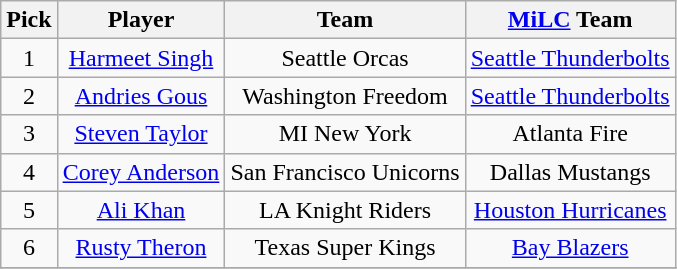<table class="wikitable plainrowheaders" style="text-align:center;">
<tr>
<th scope="col">Pick</th>
<th scope="col">Player</th>
<th scope="col">Team</th>
<th scope="col"><a href='#'>MiLC</a> Team</th>
</tr>
<tr>
<td scope="row">1</td>
<td><a href='#'>Harmeet Singh</a></td>
<td>Seattle Orcas</td>
<td><a href='#'>Seattle Thunderbolts</a></td>
</tr>
<tr>
<td scope="row">2</td>
<td><a href='#'>Andries Gous</a></td>
<td>Washington Freedom</td>
<td><a href='#'>Seattle Thunderbolts</a></td>
</tr>
<tr>
<td scope="row">3</td>
<td><a href='#'>Steven Taylor</a></td>
<td>MI New York</td>
<td>Atlanta Fire</td>
</tr>
<tr>
<td scope="row">4</td>
<td><a href='#'>Corey Anderson</a></td>
<td>San Francisco Unicorns</td>
<td>Dallas Mustangs</td>
</tr>
<tr>
<td scope="row">5</td>
<td><a href='#'>Ali Khan</a></td>
<td>LA Knight Riders</td>
<td><a href='#'>Houston Hurricanes</a></td>
</tr>
<tr>
<td scope="row">6</td>
<td><a href='#'>Rusty Theron</a></td>
<td>Texas Super Kings</td>
<td><a href='#'>Bay Blazers</a></td>
</tr>
<tr>
</tr>
</table>
